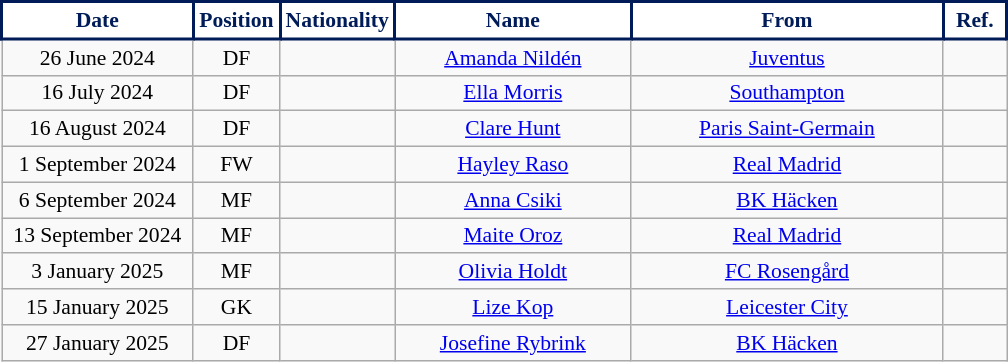<table class="wikitable" style="text-align:center; font-size:90%; ">
<tr>
<th style="background:#fff;color:#001C58;border:2px solid #001C58; width:120px;">Date</th>
<th style="background:#fff;color:#001C58;border:2px solid #001C58; width:50px;">Position</th>
<th style="background:#fff;color:#001C58;border:2px solid #001C58; width:50px;">Nationality</th>
<th style="background:#fff;color:#001C58;border:2px solid #001C58; width:150px;">Name</th>
<th style="background:#fff;color:#001C58;border:2px solid #001C58; width:200px;">From</th>
<th style="background:#fff;color:#001C58;border:2px solid #001C58; width:35px;">Ref.</th>
</tr>
<tr>
<td>26 June 2024</td>
<td>DF</td>
<td></td>
<td><a href='#'>Amanda Nildén</a></td>
<td> <a href='#'>Juventus</a></td>
<td></td>
</tr>
<tr>
<td>16 July 2024</td>
<td>DF</td>
<td></td>
<td><a href='#'>Ella Morris</a></td>
<td> <a href='#'>Southampton</a></td>
<td></td>
</tr>
<tr>
<td>16 August 2024</td>
<td>DF</td>
<td></td>
<td><a href='#'>Clare Hunt</a></td>
<td> <a href='#'>Paris Saint-Germain</a></td>
<td></td>
</tr>
<tr>
<td>1 September 2024</td>
<td>FW</td>
<td></td>
<td><a href='#'>Hayley Raso</a></td>
<td> <a href='#'>Real Madrid</a></td>
<td></td>
</tr>
<tr>
<td>6 September 2024</td>
<td>MF</td>
<td></td>
<td><a href='#'>Anna Csiki</a></td>
<td> <a href='#'>BK Häcken</a></td>
<td></td>
</tr>
<tr>
<td>13 September 2024</td>
<td>MF</td>
<td></td>
<td><a href='#'>Maite Oroz</a></td>
<td> <a href='#'>Real Madrid</a></td>
<td></td>
</tr>
<tr>
<td>3 January 2025</td>
<td>MF</td>
<td></td>
<td><a href='#'>Olivia Holdt</a></td>
<td> <a href='#'>FC Rosengård</a></td>
<td></td>
</tr>
<tr>
<td>15 January 2025</td>
<td>GK</td>
<td></td>
<td><a href='#'>Lize Kop</a></td>
<td> <a href='#'>Leicester City</a></td>
<td></td>
</tr>
<tr>
<td>27 January 2025</td>
<td>DF</td>
<td></td>
<td><a href='#'>Josefine Rybrink</a></td>
<td> <a href='#'>BK Häcken</a></td>
<td></td>
</tr>
</table>
